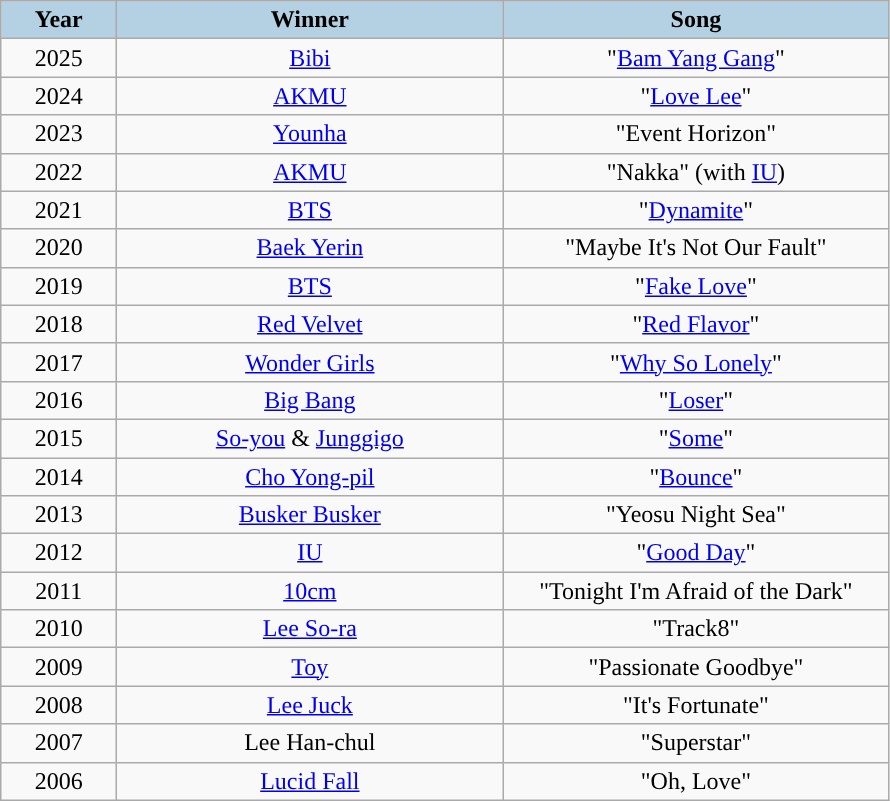<table class="wikitable" style="text-align: center">
<tr>
<th width="70" style="background:#b3d1e3;">Year</th>
<th width="250" style="background:#b3d1e3;">Winner</th>
<th width="250" style="background:#b3d1e3;">Song</th>
</tr>
<tr>
<td>2025</td>
<td><a href='#'>Bibi</a></td>
<td>"<a href='#'>Bam Yang Gang</a>"</td>
</tr>
<tr>
<td>2024</td>
<td><a href='#'>AKMU</a></td>
<td>"<a href='#'>Love Lee</a>"</td>
</tr>
<tr>
<td>2023</td>
<td><a href='#'>Younha</a></td>
<td>"Event Horizon"</td>
</tr>
<tr>
<td>2022</td>
<td><a href='#'>AKMU</a></td>
<td>"Nakka" (with <a href='#'>IU</a>)</td>
</tr>
<tr>
<td>2021</td>
<td><a href='#'>BTS</a></td>
<td>"<a href='#'>Dynamite</a>"</td>
</tr>
<tr>
<td>2020</td>
<td><a href='#'>Baek Yerin</a></td>
<td>"Maybe It's Not Our Fault"</td>
</tr>
<tr>
<td>2019</td>
<td><a href='#'>BTS</a></td>
<td>"<a href='#'>Fake Love</a>"</td>
</tr>
<tr>
<td>2018</td>
<td><a href='#'>Red Velvet</a></td>
<td>"<a href='#'>Red Flavor</a>"</td>
</tr>
<tr>
<td>2017</td>
<td><a href='#'>Wonder Girls</a></td>
<td>"<a href='#'>Why So Lonely</a>"</td>
</tr>
<tr>
<td>2016</td>
<td><a href='#'>Big Bang</a></td>
<td>"<a href='#'>Loser</a>"</td>
</tr>
<tr>
<td>2015</td>
<td><a href='#'>So-you</a> & <a href='#'>Junggigo</a></td>
<td>"<a href='#'>Some</a>"</td>
</tr>
<tr>
<td>2014</td>
<td><a href='#'>Cho Yong-pil</a></td>
<td>"<a href='#'>Bounce</a>"</td>
</tr>
<tr>
<td>2013</td>
<td><a href='#'>Busker Busker</a></td>
<td>"Yeosu Night Sea"</td>
</tr>
<tr>
<td>2012</td>
<td><a href='#'>IU</a></td>
<td>"<a href='#'>Good Day</a>"</td>
</tr>
<tr>
<td>2011</td>
<td><a href='#'>10cm</a></td>
<td>"Tonight I'm Afraid of the Dark"</td>
</tr>
<tr>
<td>2010</td>
<td><a href='#'>Lee So-ra</a></td>
<td>"Track8"</td>
</tr>
<tr>
<td>2009</td>
<td><a href='#'>Toy</a></td>
<td>"Passionate Goodbye"</td>
</tr>
<tr>
<td>2008</td>
<td><a href='#'>Lee Juck</a></td>
<td>"It's Fortunate"</td>
</tr>
<tr>
<td>2007</td>
<td>Lee Han-chul</td>
<td>"Superstar"</td>
</tr>
<tr>
<td>2006</td>
<td><a href='#'>Lucid Fall</a></td>
<td>"Oh, Love"</td>
</tr>
</table>
